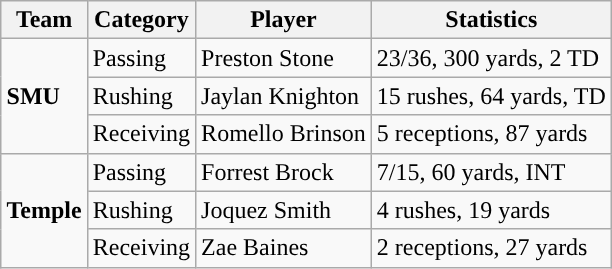<table class="wikitable" style="float: right;">
<tr>
<th>Team</th>
<th>Category</th>
<th>Player</th>
<th>Statistics</th>
</tr>
<tr>
<td rowspan=3><strong>SMU</strong></td>
<td>Passing</td>
<td>Preston Stone</td>
<td>23/36, 300 yards, 2 TD</td>
</tr>
<tr>
<td>Rushing</td>
<td>Jaylan Knighton</td>
<td>15 rushes, 64 yards, TD</td>
</tr>
<tr>
<td>Receiving</td>
<td>Romello Brinson</td>
<td>5 receptions, 87 yards</td>
</tr>
<tr>
<td rowspan=3><strong>Temple</strong></td>
<td>Passing</td>
<td>Forrest Brock</td>
<td>7/15, 60 yards, INT</td>
</tr>
<tr>
<td>Rushing</td>
<td>Joquez Smith</td>
<td>4 rushes, 19 yards</td>
</tr>
<tr>
<td>Receiving</td>
<td>Zae Baines</td>
<td>2 receptions, 27 yards</td>
</tr>
</table>
